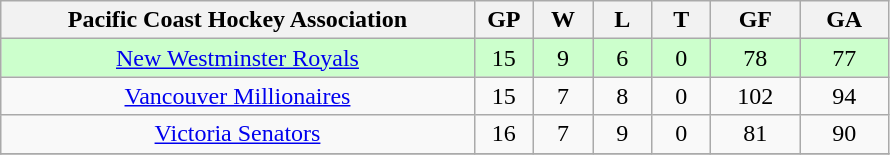<table class="wikitable" style="text-align:center;">
<tr>
<th bgcolor="#DDDDFF" width="40%">Pacific Coast Hockey Association</th>
<th bgcolor="#DDDDFF" width="5%">GP</th>
<th bgcolor="#DDDDFF" width="5%">W</th>
<th bgcolor="#DDDDFF" width="5%">L</th>
<th bgcolor="#DDDDFF" width="5%">T</th>
<th bgcolor="#DDDDFF" width="7.5%">GF</th>
<th bgcolor="#DDDDFF" width="7.5%">GA</th>
</tr>
<tr bgcolor="#CFC">
<td><a href='#'>New Westminster Royals</a></td>
<td>15</td>
<td>9</td>
<td>6</td>
<td>0</td>
<td>78</td>
<td>77</td>
</tr>
<tr>
<td><a href='#'>Vancouver Millionaires</a></td>
<td>15</td>
<td>7</td>
<td>8</td>
<td>0</td>
<td>102</td>
<td>94</td>
</tr>
<tr>
<td><a href='#'>Victoria Senators</a></td>
<td>16</td>
<td>7</td>
<td>9</td>
<td>0</td>
<td>81</td>
<td>90</td>
</tr>
<tr>
</tr>
</table>
